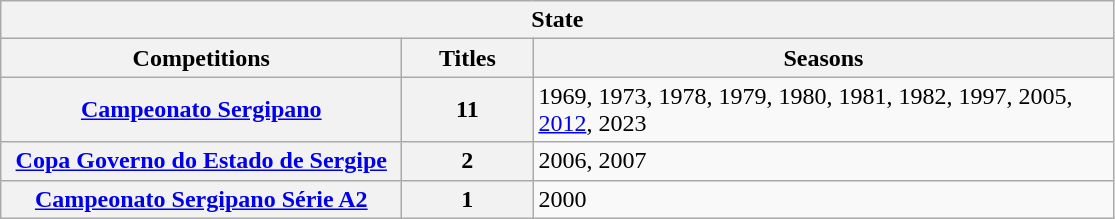<table class="wikitable">
<tr>
<th colspan="3">State</th>
</tr>
<tr>
<th style="width:260px">Competitions</th>
<th style="width:80px">Titles</th>
<th style="width:380px">Seasons</th>
</tr>
<tr>
<th style="text-align:center"><a href='#'>Campeonato Sergipano</a></th>
<th style="text-align:center"><strong>11</strong></th>
<td align="left">1969, 1973, 1978, 1979, 1980, 1981, 1982, 1997, 2005, <a href='#'>2012</a>, 2023</td>
</tr>
<tr>
<th><a href='#'>Copa Governo do Estado de Sergipe</a></th>
<th style="text-align:center"><strong>2</strong></th>
<td align="left">2006, 2007</td>
</tr>
<tr>
<th><a href='#'>Campeonato Sergipano Série A2</a></th>
<th style="text-align:center"><strong>1</strong></th>
<td align="left">2000</td>
</tr>
</table>
